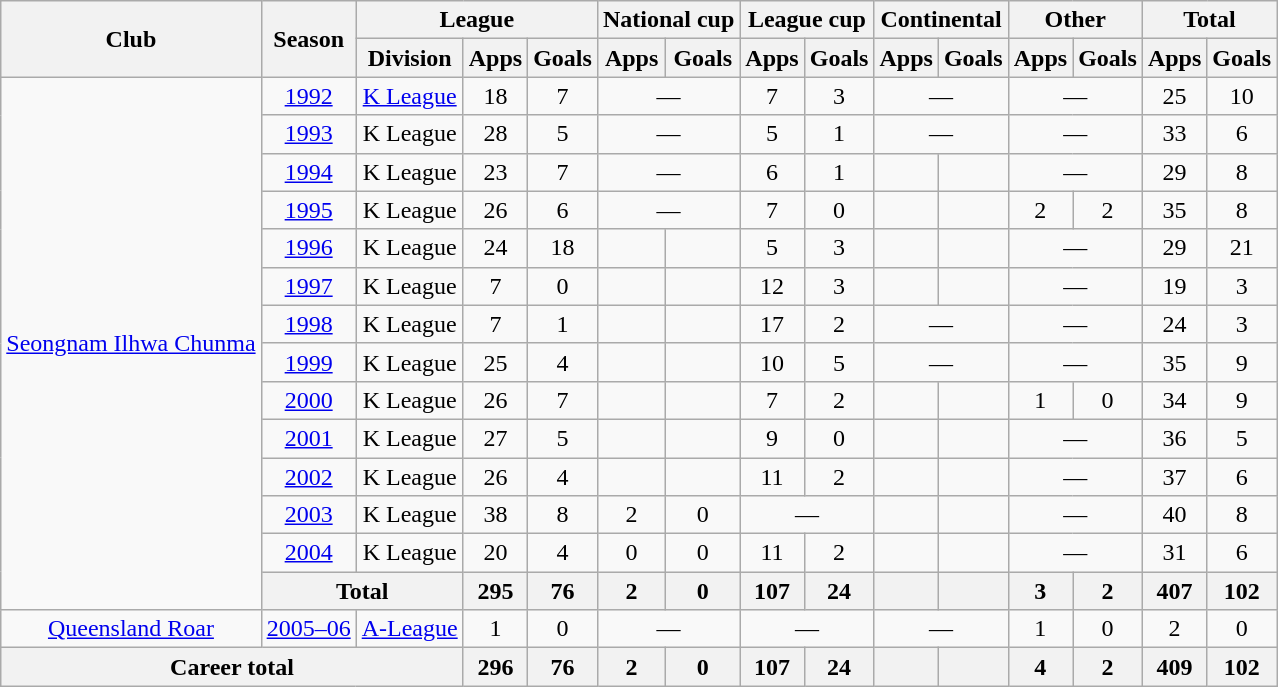<table class="wikitable" style="text-align:center">
<tr>
<th rowspan="2">Club</th>
<th rowspan="2">Season</th>
<th colspan="3">League</th>
<th colspan="2">National cup<br></th>
<th colspan="2">League cup</th>
<th colspan="2">Continental</th>
<th colspan="2">Other</th>
<th colspan="2">Total</th>
</tr>
<tr>
<th>Division</th>
<th>Apps</th>
<th>Goals</th>
<th>Apps</th>
<th>Goals</th>
<th>Apps</th>
<th>Goals</th>
<th>Apps</th>
<th>Goals</th>
<th>Apps</th>
<th>Goals</th>
<th>Apps</th>
<th>Goals</th>
</tr>
<tr>
<td rowspan="14"><a href='#'>Seongnam Ilhwa Chunma</a></td>
<td><a href='#'>1992</a></td>
<td><a href='#'>K League</a></td>
<td>18</td>
<td>7</td>
<td colspan="2">—</td>
<td>7</td>
<td>3</td>
<td colspan="2">—</td>
<td colspan="2">—</td>
<td>25</td>
<td>10</td>
</tr>
<tr>
<td><a href='#'>1993</a></td>
<td>K League</td>
<td>28</td>
<td>5</td>
<td colspan="2">—</td>
<td>5</td>
<td>1</td>
<td colspan="2">—</td>
<td colspan="2">—</td>
<td>33</td>
<td>6</td>
</tr>
<tr>
<td><a href='#'>1994</a></td>
<td>K League</td>
<td>23</td>
<td>7</td>
<td colspan="2">—</td>
<td>6</td>
<td>1</td>
<td></td>
<td></td>
<td colspan="2">—</td>
<td>29</td>
<td>8</td>
</tr>
<tr>
<td><a href='#'>1995</a></td>
<td>K League</td>
<td>26</td>
<td>6</td>
<td colspan="2">—</td>
<td>7</td>
<td>0</td>
<td></td>
<td></td>
<td>2</td>
<td>2</td>
<td>35</td>
<td>8</td>
</tr>
<tr>
<td><a href='#'>1996</a></td>
<td>K League</td>
<td>24</td>
<td>18</td>
<td></td>
<td></td>
<td>5</td>
<td>3</td>
<td></td>
<td></td>
<td colspan="2">—</td>
<td>29</td>
<td>21</td>
</tr>
<tr>
<td><a href='#'>1997</a></td>
<td>K League</td>
<td>7</td>
<td>0</td>
<td></td>
<td></td>
<td>12</td>
<td>3</td>
<td></td>
<td></td>
<td colspan="2">—</td>
<td>19</td>
<td>3</td>
</tr>
<tr>
<td><a href='#'>1998</a></td>
<td>K League</td>
<td>7</td>
<td>1</td>
<td></td>
<td></td>
<td>17</td>
<td>2</td>
<td colspan="2">—</td>
<td colspan="2">—</td>
<td>24</td>
<td>3</td>
</tr>
<tr>
<td><a href='#'>1999</a></td>
<td>K League</td>
<td>25</td>
<td>4</td>
<td></td>
<td></td>
<td>10</td>
<td>5</td>
<td colspan="2">—</td>
<td colspan="2">—</td>
<td>35</td>
<td>9</td>
</tr>
<tr>
<td><a href='#'>2000</a></td>
<td>K League</td>
<td>26</td>
<td>7</td>
<td></td>
<td></td>
<td>7</td>
<td>2</td>
<td></td>
<td></td>
<td>1</td>
<td>0</td>
<td>34</td>
<td>9</td>
</tr>
<tr>
<td><a href='#'>2001</a></td>
<td>K League</td>
<td>27</td>
<td>5</td>
<td></td>
<td></td>
<td>9</td>
<td>0</td>
<td></td>
<td></td>
<td colspan="2">—</td>
<td>36</td>
<td>5</td>
</tr>
<tr>
<td><a href='#'>2002</a></td>
<td>K League</td>
<td>26</td>
<td>4</td>
<td></td>
<td></td>
<td>11</td>
<td>2</td>
<td></td>
<td></td>
<td colspan="2">—</td>
<td>37</td>
<td>6</td>
</tr>
<tr>
<td><a href='#'>2003</a></td>
<td>K League</td>
<td>38</td>
<td>8</td>
<td>2</td>
<td>0</td>
<td colspan="2">—</td>
<td></td>
<td></td>
<td colspan="2">—</td>
<td>40</td>
<td>8</td>
</tr>
<tr>
<td><a href='#'>2004</a></td>
<td>K League</td>
<td>20</td>
<td>4</td>
<td>0</td>
<td>0</td>
<td>11</td>
<td>2</td>
<td></td>
<td></td>
<td colspan="2">—</td>
<td>31</td>
<td>6</td>
</tr>
<tr>
<th colspan="2">Total</th>
<th>295</th>
<th>76</th>
<th>2</th>
<th>0</th>
<th>107</th>
<th>24</th>
<th></th>
<th></th>
<th>3</th>
<th>2</th>
<th>407</th>
<th>102</th>
</tr>
<tr>
<td><a href='#'>Queensland Roar</a></td>
<td><a href='#'>2005–06</a></td>
<td><a href='#'>A-League</a></td>
<td>1</td>
<td>0</td>
<td colspan="2">—</td>
<td colspan="2">—</td>
<td colspan="2">—</td>
<td>1</td>
<td>0</td>
<td>2</td>
<td>0</td>
</tr>
<tr>
<th colspan=3>Career total</th>
<th>296</th>
<th>76</th>
<th>2</th>
<th>0</th>
<th>107</th>
<th>24</th>
<th></th>
<th></th>
<th>4</th>
<th>2</th>
<th>409</th>
<th>102</th>
</tr>
</table>
